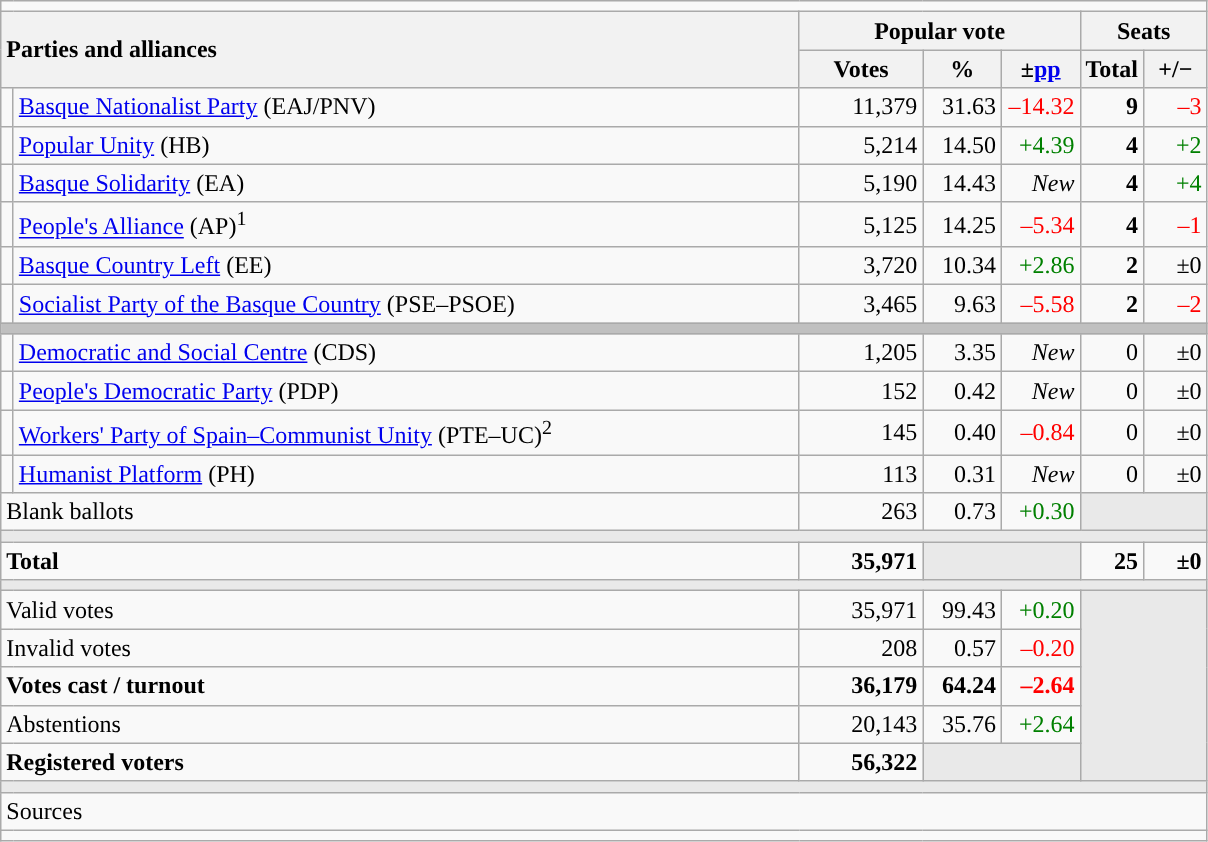<table class="wikitable" style="text-align:right;">
<tr>
<td colspan="7"></td>
</tr>
<tr>
<th style="text-align:left;" rowspan="2" colspan="2" width="525">Parties and alliances</th>
<th colspan="3">Popular vote</th>
<th colspan="2">Seats</th>
</tr>
<tr>
<th width="75">Votes</th>
<th width="45">%</th>
<th width="45">±<a href='#'>pp</a></th>
<th width="35">Total</th>
<th width="35">+/−</th>
</tr>
<tr>
<td width="1" style="color:inherit;background:"></td>
<td align="left"><a href='#'>Basque Nationalist Party</a> (EAJ/PNV)</td>
<td>11,379</td>
<td>31.63</td>
<td style="color:red;">–14.32</td>
<td><strong>9</strong></td>
<td style="color:red;">–3</td>
</tr>
<tr>
<td style="color:inherit;background:"></td>
<td align="left"><a href='#'>Popular Unity</a> (HB)</td>
<td>5,214</td>
<td>14.50</td>
<td style="color:green;">+4.39</td>
<td><strong>4</strong></td>
<td style="color:green;">+2</td>
</tr>
<tr>
<td style="color:inherit;background:"></td>
<td align="left"><a href='#'>Basque Solidarity</a> (EA)</td>
<td>5,190</td>
<td>14.43</td>
<td><em>New</em></td>
<td><strong>4</strong></td>
<td style="color:green;">+4</td>
</tr>
<tr>
<td style="color:inherit;background:"></td>
<td align="left"><a href='#'>People's Alliance</a> (AP)<sup>1</sup></td>
<td>5,125</td>
<td>14.25</td>
<td style="color:red;">–5.34</td>
<td><strong>4</strong></td>
<td style="color:red;">–1</td>
</tr>
<tr>
<td style="color:inherit;background:"></td>
<td align="left"><a href='#'>Basque Country Left</a> (EE)</td>
<td>3,720</td>
<td>10.34</td>
<td style="color:green;">+2.86</td>
<td><strong>2</strong></td>
<td>±0</td>
</tr>
<tr>
<td style="color:inherit;background:"></td>
<td align="left"><a href='#'>Socialist Party of the Basque Country</a> (PSE–PSOE)</td>
<td>3,465</td>
<td>9.63</td>
<td style="color:red;">–5.58</td>
<td><strong>2</strong></td>
<td style="color:red;">–2</td>
</tr>
<tr>
<td colspan="7" bgcolor="#C0C0C0"></td>
</tr>
<tr>
<td style="color:inherit;background:"></td>
<td align="left"><a href='#'>Democratic and Social Centre</a> (CDS)</td>
<td>1,205</td>
<td>3.35</td>
<td><em>New</em></td>
<td>0</td>
<td>±0</td>
</tr>
<tr>
<td style="color:inherit;background:"></td>
<td align="left"><a href='#'>People's Democratic Party</a> (PDP)</td>
<td>152</td>
<td>0.42</td>
<td><em>New</em></td>
<td>0</td>
<td>±0</td>
</tr>
<tr>
<td style="color:inherit;background:"></td>
<td align="left"><a href='#'>Workers' Party of Spain–Communist Unity</a> (PTE–UC)<sup>2</sup></td>
<td>145</td>
<td>0.40</td>
<td style="color:red;">–0.84</td>
<td>0</td>
<td>±0</td>
</tr>
<tr>
<td style="color:inherit;background:"></td>
<td align="left"><a href='#'>Humanist Platform</a> (PH)</td>
<td>113</td>
<td>0.31</td>
<td><em>New</em></td>
<td>0</td>
<td>±0</td>
</tr>
<tr>
<td align="left" colspan="2">Blank ballots</td>
<td>263</td>
<td>0.73</td>
<td style="color:green;">+0.30</td>
<td bgcolor="#E9E9E9" colspan="2"></td>
</tr>
<tr>
<td colspan="7" bgcolor="#E9E9E9"></td>
</tr>
<tr style="font-weight:bold;">
<td align="left" colspan="2">Total</td>
<td>35,971</td>
<td bgcolor="#E9E9E9" colspan="2"></td>
<td>25</td>
<td>±0</td>
</tr>
<tr>
<td colspan="7" bgcolor="#E9E9E9"></td>
</tr>
<tr>
<td align="left" colspan="2">Valid votes</td>
<td>35,971</td>
<td>99.43</td>
<td style="color:green;">+0.20</td>
<td bgcolor="#E9E9E9" colspan="2" rowspan="5"></td>
</tr>
<tr>
<td align="left" colspan="2">Invalid votes</td>
<td>208</td>
<td>0.57</td>
<td style="color:red;">–0.20</td>
</tr>
<tr style="font-weight:bold;">
<td align="left" colspan="2">Votes cast / turnout</td>
<td>36,179</td>
<td>64.24</td>
<td style="color:red;">–2.64</td>
</tr>
<tr>
<td align="left" colspan="2">Abstentions</td>
<td>20,143</td>
<td>35.76</td>
<td style="color:green;">+2.64</td>
</tr>
<tr style="font-weight:bold;">
<td align="left" colspan="2">Registered voters</td>
<td>56,322</td>
<td bgcolor="#E9E9E9" colspan="2"></td>
</tr>
<tr>
<td colspan="7" bgcolor="#E9E9E9"></td>
</tr>
<tr>
<td align="left" colspan="7">Sources</td>
</tr>
<tr>
<td colspan="7" style="text-align:left; max-width:790px;"></td>
</tr>
</table>
